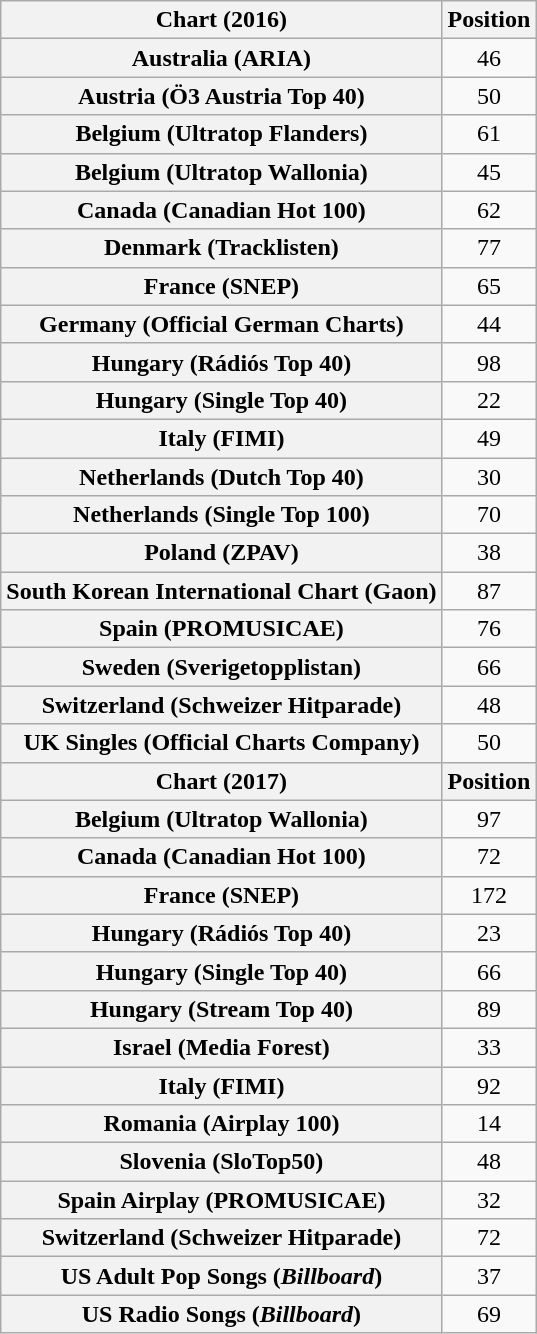<table class="wikitable plainrowheaders sortable" style="text-align:center">
<tr>
<th>Chart (2016)</th>
<th>Position</th>
</tr>
<tr>
<th scope="row">Australia (ARIA)</th>
<td>46</td>
</tr>
<tr>
<th scope="row">Austria (Ö3 Austria Top 40)</th>
<td>50</td>
</tr>
<tr>
<th scope="row">Belgium (Ultratop Flanders)</th>
<td>61</td>
</tr>
<tr>
<th scope="row">Belgium (Ultratop Wallonia)</th>
<td>45</td>
</tr>
<tr>
<th scope="row">Canada (Canadian Hot 100)</th>
<td>62</td>
</tr>
<tr>
<th scope="row">Denmark (Tracklisten)</th>
<td>77</td>
</tr>
<tr>
<th scope="row">France (SNEP)</th>
<td>65</td>
</tr>
<tr>
<th scope="row">Germany (Official German Charts)</th>
<td>44</td>
</tr>
<tr>
<th scope="row">Hungary (Rádiós Top 40)</th>
<td>98</td>
</tr>
<tr>
<th scope="row">Hungary (Single Top 40)</th>
<td>22</td>
</tr>
<tr>
<th scope="row">Italy (FIMI)</th>
<td>49</td>
</tr>
<tr>
<th scope="row">Netherlands (Dutch Top 40)</th>
<td>30</td>
</tr>
<tr>
<th scope="row">Netherlands (Single Top 100)</th>
<td>70</td>
</tr>
<tr>
<th scope="row">Poland (ZPAV)</th>
<td>38</td>
</tr>
<tr>
<th scope="row">South Korean International Chart (Gaon)</th>
<td>87</td>
</tr>
<tr>
<th scope="row">Spain (PROMUSICAE)</th>
<td>76</td>
</tr>
<tr>
<th scope="row">Sweden (Sverigetopplistan)</th>
<td>66</td>
</tr>
<tr>
<th scope="row">Switzerland (Schweizer Hitparade)</th>
<td>48</td>
</tr>
<tr>
<th scope="row">UK Singles (Official Charts Company)</th>
<td>50</td>
</tr>
<tr>
<th>Chart (2017)</th>
<th>Position</th>
</tr>
<tr>
<th scope="row">Belgium (Ultratop Wallonia)</th>
<td>97</td>
</tr>
<tr>
<th scope="row">Canada (Canadian Hot 100)</th>
<td>72</td>
</tr>
<tr>
<th scope="row">France (SNEP)</th>
<td>172</td>
</tr>
<tr>
<th scope="row">Hungary (Rádiós Top 40)</th>
<td>23</td>
</tr>
<tr>
<th scope="row">Hungary (Single Top 40)</th>
<td>66</td>
</tr>
<tr>
<th scope="row">Hungary (Stream Top 40)</th>
<td>89</td>
</tr>
<tr>
<th scope="row">Israel (Media Forest)</th>
<td>33</td>
</tr>
<tr>
<th scope="row">Italy (FIMI)</th>
<td>92</td>
</tr>
<tr>
<th scope="row">Romania (Airplay 100)</th>
<td>14</td>
</tr>
<tr>
<th scope="row">Slovenia (SloTop50)</th>
<td>48</td>
</tr>
<tr>
<th scope="row">Spain Airplay (PROMUSICAE)</th>
<td>32</td>
</tr>
<tr>
<th scope="row">Switzerland (Schweizer Hitparade)</th>
<td>72</td>
</tr>
<tr>
<th scope="row">US Adult Pop Songs (<em>Billboard</em>)</th>
<td>37</td>
</tr>
<tr>
<th scope="row">US Radio Songs (<em>Billboard</em>)</th>
<td>69</td>
</tr>
</table>
